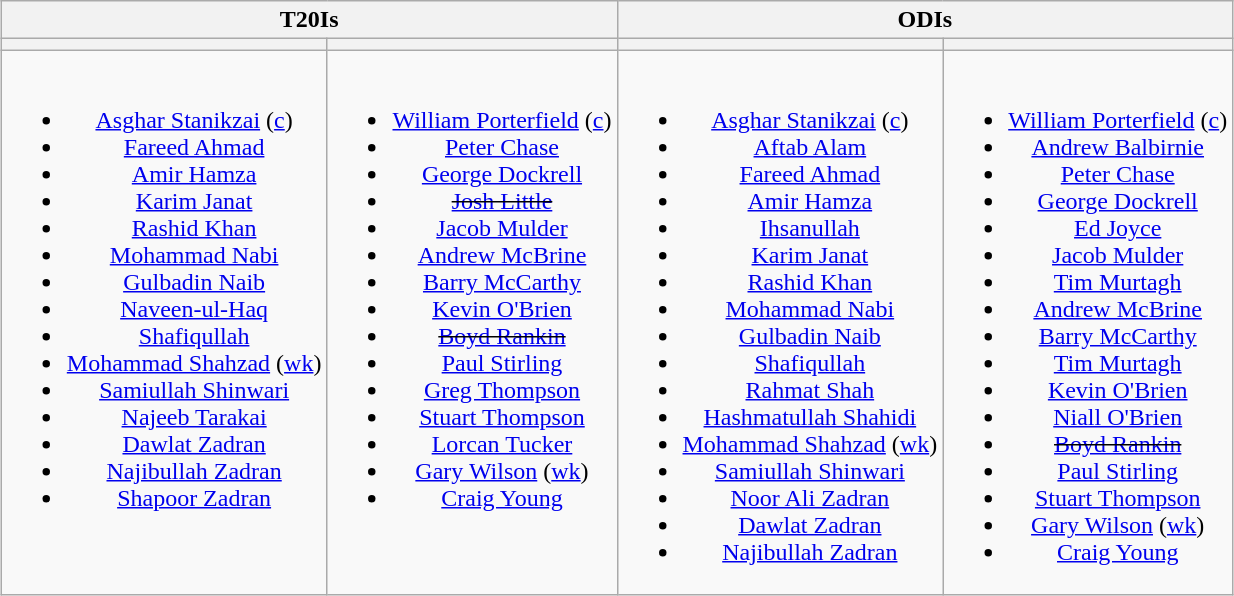<table class="wikitable" style="text-align:center; margin:auto">
<tr>
<th colspan=2>T20Is</th>
<th colspan=2>ODIs</th>
</tr>
<tr>
<th></th>
<th></th>
<th></th>
<th></th>
</tr>
<tr style="vertical-align:top">
<td><br><ul><li><a href='#'>Asghar Stanikzai</a> (<a href='#'>c</a>)</li><li><a href='#'>Fareed Ahmad</a></li><li><a href='#'>Amir Hamza</a></li><li><a href='#'>Karim Janat</a></li><li><a href='#'>Rashid Khan</a></li><li><a href='#'>Mohammad Nabi</a></li><li><a href='#'>Gulbadin Naib</a></li><li><a href='#'>Naveen-ul-Haq</a></li><li><a href='#'>Shafiqullah</a></li><li><a href='#'>Mohammad Shahzad</a> (<a href='#'>wk</a>)</li><li><a href='#'>Samiullah Shinwari</a></li><li><a href='#'>Najeeb Tarakai</a></li><li><a href='#'>Dawlat Zadran</a></li><li><a href='#'>Najibullah Zadran</a></li><li><a href='#'>Shapoor Zadran</a></li></ul></td>
<td><br><ul><li><a href='#'>William Porterfield</a> (<a href='#'>c</a>)</li><li><a href='#'>Peter Chase</a></li><li><a href='#'>George Dockrell</a></li><li><s><a href='#'>Josh Little</a></s></li><li><a href='#'>Jacob Mulder</a></li><li><a href='#'>Andrew McBrine</a></li><li><a href='#'>Barry McCarthy</a></li><li><a href='#'>Kevin O'Brien</a></li><li><s><a href='#'>Boyd Rankin</a></s></li><li><a href='#'>Paul Stirling</a></li><li><a href='#'>Greg Thompson</a></li><li><a href='#'>Stuart Thompson</a></li><li><a href='#'>Lorcan Tucker</a></li><li><a href='#'>Gary Wilson</a> (<a href='#'>wk</a>)</li><li><a href='#'>Craig Young</a></li></ul></td>
<td><br><ul><li><a href='#'>Asghar Stanikzai</a>  (<a href='#'>c</a>)</li><li><a href='#'>Aftab Alam</a></li><li><a href='#'>Fareed Ahmad</a></li><li><a href='#'>Amir Hamza</a></li><li><a href='#'>Ihsanullah</a></li><li><a href='#'>Karim Janat</a></li><li><a href='#'>Rashid Khan</a></li><li><a href='#'>Mohammad Nabi</a></li><li><a href='#'>Gulbadin Naib</a></li><li><a href='#'>Shafiqullah</a></li><li><a href='#'>Rahmat Shah</a></li><li><a href='#'>Hashmatullah Shahidi</a></li><li><a href='#'>Mohammad Shahzad</a> (<a href='#'>wk</a>)</li><li><a href='#'>Samiullah Shinwari</a></li><li><a href='#'>Noor Ali Zadran</a></li><li><a href='#'>Dawlat Zadran</a></li><li><a href='#'>Najibullah Zadran</a></li></ul></td>
<td><br><ul><li><a href='#'>William Porterfield</a> (<a href='#'>c</a>)</li><li><a href='#'>Andrew Balbirnie</a></li><li><a href='#'>Peter Chase</a></li><li><a href='#'>George Dockrell</a></li><li><a href='#'>Ed Joyce</a></li><li><a href='#'>Jacob Mulder</a></li><li><a href='#'>Tim Murtagh</a></li><li><a href='#'>Andrew McBrine</a></li><li><a href='#'>Barry McCarthy</a></li><li><a href='#'>Tim Murtagh</a></li><li><a href='#'>Kevin O'Brien</a></li><li><a href='#'>Niall O'Brien</a></li><li><s><a href='#'>Boyd Rankin</a></s></li><li><a href='#'>Paul Stirling</a></li><li><a href='#'>Stuart Thompson</a></li><li><a href='#'>Gary Wilson</a> (<a href='#'>wk</a>)</li><li><a href='#'>Craig Young</a></li></ul></td>
</tr>
</table>
